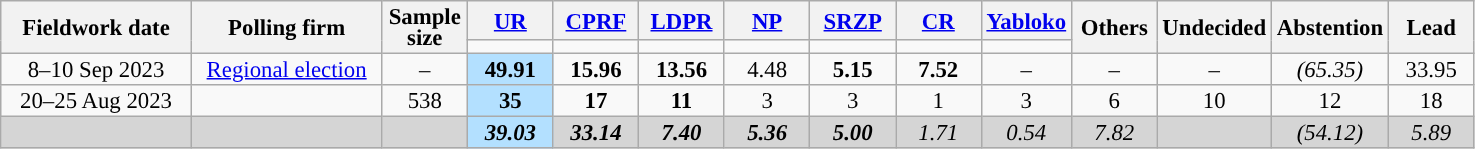<table class=wikitable style="font-size:95%; line-height:14px; text-align:center">
<tr>
<th style=width:120px; rowspan=2>Fieldwork date</th>
<th style=width:120px; rowspan=2>Polling firm</th>
<th style=width:50px; rowspan=2>Sample<br>size</th>
<th style="width:50px;"><a href='#'>UR</a></th>
<th style="width:50px;"><a href='#'>CPRF</a></th>
<th style="width:50px;"><a href='#'>LDPR</a></th>
<th style="width:50px;"><a href='#'>NP</a></th>
<th style="width:50px;"><a href='#'>SRZP</a></th>
<th style="width:50px;"><a href='#'>CR</a></th>
<th style="width:50px;"><a href='#'>Yabloko</a></th>
<th style="width:50px;" rowspan=2>Others</th>
<th style="width:50px;" rowspan=2>Undecided</th>
<th style="width:50px;" rowspan=2>Abstention</th>
<th style="width:50px;" rowspan="2">Lead</th>
</tr>
<tr>
<td bgcolor=></td>
<td bgcolor=></td>
<td bgcolor=></td>
<td bgcolor=></td>
<td bgcolor=></td>
<td bgcolor=></td>
<td bgcolor=></td>
</tr>
<tr>
<td>8–10 Sep 2023</td>
<td><a href='#'>Regional election</a></td>
<td>–</td>
<td style="background:#B3E0FF"><strong>49.91</strong></td>
<td><strong>15.96</strong></td>
<td><strong>13.56</strong></td>
<td>4.48</td>
<td><strong>5.15</strong></td>
<td><strong>7.52</strong></td>
<td>–</td>
<td>–</td>
<td>–</td>
<td><em>(65.35)</em></td>
<td style="background:">33.95</td>
</tr>
<tr>
<td>20–25 Aug 2023</td>
<td></td>
<td>538</td>
<td style="background:#B3E0FF"><strong>35</strong></td>
<td><strong>17</strong></td>
<td><strong>11</strong></td>
<td>3</td>
<td>3</td>
<td>1</td>
<td>3</td>
<td>6</td>
<td>10</td>
<td>12</td>
<td style="background:">18</td>
</tr>
<tr style="background:#D5D5D5">
<td></td>
<td></td>
<td></td>
<td style="background:#B3E0FF"><strong><em>39.03</em></strong></td>
<td><strong><em>33.14</em></strong></td>
<td><strong><em>7.40</em></strong></td>
<td><strong><em>5.36</em></strong></td>
<td><strong><em>5.00</em></strong></td>
<td><em>1.71</em></td>
<td><em>0.54</em></td>
<td><em>7.82</em></td>
<td></td>
<td><em>(54.12)</em></td>
<td style="background:"><em>5.89</em></td>
</tr>
</table>
